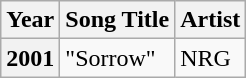<table class="wikitable sortable plainrowheaders">
<tr>
<th>Year</th>
<th>Song Title</th>
<th>Artist</th>
</tr>
<tr>
<th scope="row">2001</th>
<td>"Sorrow"</td>
<td>NRG</td>
</tr>
</table>
